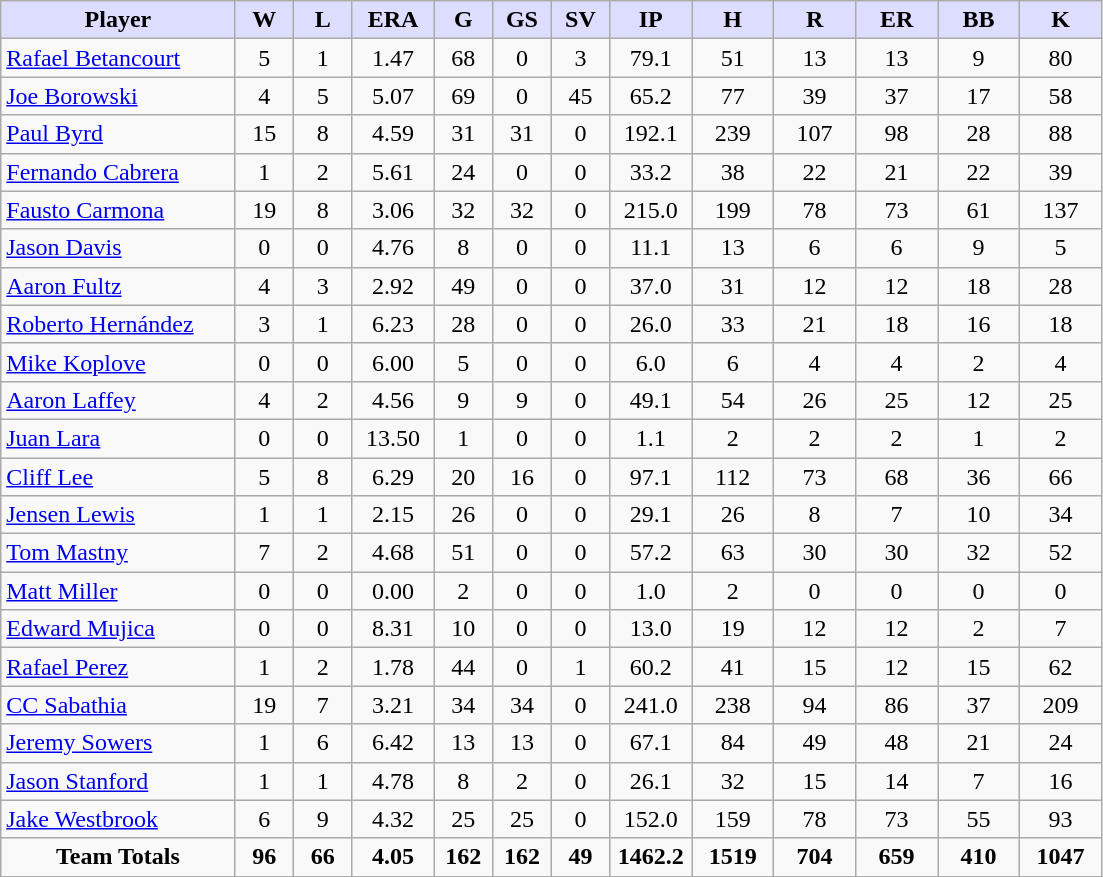<table class="wikitable" style="text-align:center">
<tr>
<th style="background:#ddf; width:20%;">Player</th>
<th style="background:#ddf; width:5%;">W</th>
<th style="background:#ddf; width:5%;">L</th>
<th style="background:#ddf; width:7%;">ERA</th>
<th style="background:#ddf; width:5%;">G</th>
<th style="background:#ddf; width:5%;">GS</th>
<th style="background:#ddf; width:5%;">SV</th>
<th style="background:#ddf; width:7%;">IP</th>
<th style="background:#ddf; width:7%;">H</th>
<th style="background:#ddf; width:7%;">R</th>
<th style="background:#ddf; width:7%;">ER</th>
<th style="background:#ddf; width:7%;">BB</th>
<th style="background:#ddf; width:7%;">K</th>
</tr>
<tr>
<td style="text-align:left"><a href='#'>Rafael Betancourt</a></td>
<td>5</td>
<td>1</td>
<td>1.47</td>
<td>68</td>
<td>0</td>
<td>3</td>
<td>79.1</td>
<td>51</td>
<td>13</td>
<td>13</td>
<td>9</td>
<td>80</td>
</tr>
<tr>
<td style="text-align:left"><a href='#'>Joe Borowski</a></td>
<td>4</td>
<td>5</td>
<td>5.07</td>
<td>69</td>
<td>0</td>
<td>45</td>
<td>65.2</td>
<td>77</td>
<td>39</td>
<td>37</td>
<td>17</td>
<td>58</td>
</tr>
<tr>
<td style="text-align:left"><a href='#'>Paul Byrd</a></td>
<td>15</td>
<td>8</td>
<td>4.59</td>
<td>31</td>
<td>31</td>
<td>0</td>
<td>192.1</td>
<td>239</td>
<td>107</td>
<td>98</td>
<td>28</td>
<td>88</td>
</tr>
<tr>
<td style="text-align:left"><a href='#'>Fernando Cabrera</a></td>
<td>1</td>
<td>2</td>
<td>5.61</td>
<td>24</td>
<td>0</td>
<td>0</td>
<td>33.2</td>
<td>38</td>
<td>22</td>
<td>21</td>
<td>22</td>
<td>39</td>
</tr>
<tr>
<td style="text-align:left"><a href='#'>Fausto Carmona</a></td>
<td>19</td>
<td>8</td>
<td>3.06</td>
<td>32</td>
<td>32</td>
<td>0</td>
<td>215.0</td>
<td>199</td>
<td>78</td>
<td>73</td>
<td>61</td>
<td>137</td>
</tr>
<tr>
<td style="text-align:left"><a href='#'>Jason Davis</a></td>
<td>0</td>
<td>0</td>
<td>4.76</td>
<td>8</td>
<td>0</td>
<td>0</td>
<td>11.1</td>
<td>13</td>
<td>6</td>
<td>6</td>
<td>9</td>
<td>5</td>
</tr>
<tr>
<td style="text-align:left"><a href='#'>Aaron Fultz</a></td>
<td>4</td>
<td>3</td>
<td>2.92</td>
<td>49</td>
<td>0</td>
<td>0</td>
<td>37.0</td>
<td>31</td>
<td>12</td>
<td>12</td>
<td>18</td>
<td>28</td>
</tr>
<tr>
<td style="text-align:left"><a href='#'>Roberto Hernández</a></td>
<td>3</td>
<td>1</td>
<td>6.23</td>
<td>28</td>
<td>0</td>
<td>0</td>
<td>26.0</td>
<td>33</td>
<td>21</td>
<td>18</td>
<td>16</td>
<td>18</td>
</tr>
<tr>
<td style="text-align:left"><a href='#'>Mike Koplove</a></td>
<td>0</td>
<td>0</td>
<td>6.00</td>
<td>5</td>
<td>0</td>
<td>0</td>
<td>6.0</td>
<td>6</td>
<td>4</td>
<td>4</td>
<td>2</td>
<td>4</td>
</tr>
<tr>
<td style="text-align:left"><a href='#'>Aaron Laffey</a></td>
<td>4</td>
<td>2</td>
<td>4.56</td>
<td>9</td>
<td>9</td>
<td>0</td>
<td>49.1</td>
<td>54</td>
<td>26</td>
<td>25</td>
<td>12</td>
<td>25</td>
</tr>
<tr>
<td style="text-align:left"><a href='#'>Juan Lara</a></td>
<td>0</td>
<td>0</td>
<td>13.50</td>
<td>1</td>
<td>0</td>
<td>0</td>
<td>1.1</td>
<td>2</td>
<td>2</td>
<td>2</td>
<td>1</td>
<td>2</td>
</tr>
<tr>
<td style="text-align:left"><a href='#'>Cliff Lee</a></td>
<td>5</td>
<td>8</td>
<td>6.29</td>
<td>20</td>
<td>16</td>
<td>0</td>
<td>97.1</td>
<td>112</td>
<td>73</td>
<td>68</td>
<td>36</td>
<td>66</td>
</tr>
<tr>
<td style="text-align:left"><a href='#'>Jensen Lewis</a></td>
<td>1</td>
<td>1</td>
<td>2.15</td>
<td>26</td>
<td>0</td>
<td>0</td>
<td>29.1</td>
<td>26</td>
<td>8</td>
<td>7</td>
<td>10</td>
<td>34</td>
</tr>
<tr>
<td style="text-align:left"><a href='#'>Tom Mastny</a></td>
<td>7</td>
<td>2</td>
<td>4.68</td>
<td>51</td>
<td>0</td>
<td>0</td>
<td>57.2</td>
<td>63</td>
<td>30</td>
<td>30</td>
<td>32</td>
<td>52</td>
</tr>
<tr>
<td style="text-align:left"><a href='#'>Matt Miller</a></td>
<td>0</td>
<td>0</td>
<td>0.00</td>
<td>2</td>
<td>0</td>
<td>0</td>
<td>1.0</td>
<td>2</td>
<td>0</td>
<td>0</td>
<td>0</td>
<td>0</td>
</tr>
<tr>
<td style="text-align:left"><a href='#'>Edward Mujica</a></td>
<td>0</td>
<td>0</td>
<td>8.31</td>
<td>10</td>
<td>0</td>
<td>0</td>
<td>13.0</td>
<td>19</td>
<td>12</td>
<td>12</td>
<td>2</td>
<td>7</td>
</tr>
<tr>
<td style="text-align:left"><a href='#'>Rafael Perez</a></td>
<td>1</td>
<td>2</td>
<td>1.78</td>
<td>44</td>
<td>0</td>
<td>1</td>
<td>60.2</td>
<td>41</td>
<td>15</td>
<td>12</td>
<td>15</td>
<td>62</td>
</tr>
<tr>
<td style="text-align:left"><a href='#'>CC Sabathia</a></td>
<td>19</td>
<td>7</td>
<td>3.21</td>
<td>34</td>
<td>34</td>
<td>0</td>
<td>241.0</td>
<td>238</td>
<td>94</td>
<td>86</td>
<td>37</td>
<td>209</td>
</tr>
<tr>
<td style="text-align:left"><a href='#'>Jeremy Sowers</a></td>
<td>1</td>
<td>6</td>
<td>6.42</td>
<td>13</td>
<td>13</td>
<td>0</td>
<td>67.1</td>
<td>84</td>
<td>49</td>
<td>48</td>
<td>21</td>
<td>24</td>
</tr>
<tr>
<td style="text-align:left"><a href='#'>Jason Stanford</a></td>
<td>1</td>
<td>1</td>
<td>4.78</td>
<td>8</td>
<td>2</td>
<td>0</td>
<td>26.1</td>
<td>32</td>
<td>15</td>
<td>14</td>
<td>7</td>
<td>16</td>
</tr>
<tr>
<td style="text-align:left"><a href='#'>Jake Westbrook</a></td>
<td>6</td>
<td>9</td>
<td>4.32</td>
<td>25</td>
<td>25</td>
<td>0</td>
<td>152.0</td>
<td>159</td>
<td>78</td>
<td>73</td>
<td>55</td>
<td>93</td>
</tr>
<tr>
<td><strong>Team Totals</strong></td>
<td><strong>96</strong></td>
<td><strong>66</strong></td>
<td><strong>4.05</strong></td>
<td><strong>162</strong></td>
<td><strong>162</strong></td>
<td><strong>49</strong></td>
<td><strong>1462.2</strong></td>
<td><strong>1519</strong></td>
<td><strong>704</strong></td>
<td><strong>659</strong></td>
<td><strong>410</strong></td>
<td><strong>1047</strong></td>
</tr>
</table>
